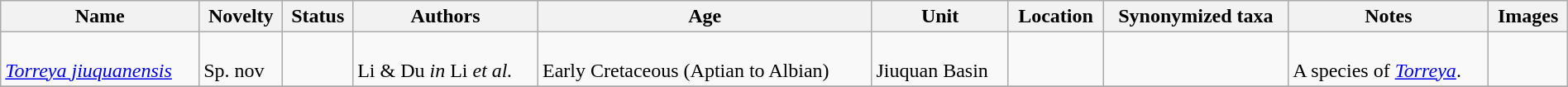<table class="wikitable sortable" align="center" width="100%">
<tr>
<th>Name</th>
<th>Novelty</th>
<th>Status</th>
<th>Authors</th>
<th>Age</th>
<th>Unit</th>
<th>Location</th>
<th>Synonymized taxa</th>
<th>Notes</th>
<th>Images</th>
</tr>
<tr>
<td><br><em><a href='#'>Torreya jiuquanensis</a></em></td>
<td><br>Sp. nov</td>
<td></td>
<td><br>Li & Du <em>in</em> Li <em>et al.</em></td>
<td><br>Early Cretaceous (Aptian to Albian)</td>
<td><br>Jiuquan Basin</td>
<td><br></td>
<td></td>
<td><br>A species of <em><a href='#'>Torreya</a></em>.</td>
<td></td>
</tr>
<tr>
</tr>
</table>
